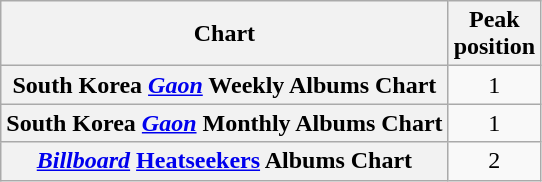<table class="wikitable sortable plainrowheaders" style="text-align:center">
<tr>
<th scope="col">Chart</th>
<th scope="col">Peak<br>position</th>
</tr>
<tr>
<th scope="row">South Korea <em><a href='#'>Gaon</a></em> Weekly Albums Chart</th>
<td>1</td>
</tr>
<tr>
<th scope="row">South Korea <em><a href='#'>Gaon</a></em> Monthly Albums Chart</th>
<td>1</td>
</tr>
<tr>
<th scope="row"><em><a href='#'>Billboard</a></em> <a href='#'>Heatseekers</a> Albums Chart</th>
<td>2</td>
</tr>
</table>
